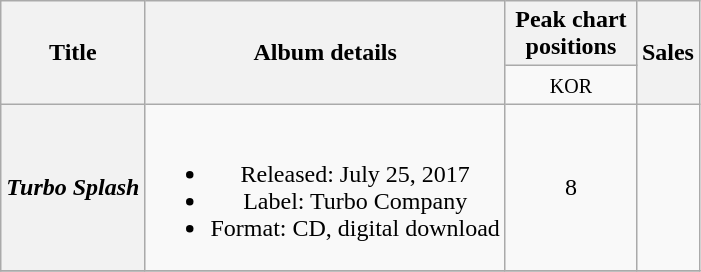<table class="wikitable plainrowheaders" style="text-align:center;">
<tr>
<th rowspan="2">Title</th>
<th rowspan="2">Album details</th>
<th scope="col" colspan="1" style="width:5em;">Peak chart positions</th>
<th rowspan="2">Sales</th>
</tr>
<tr>
<td><small>KOR</small><br></td>
</tr>
<tr>
<th scope="row"><em>Turbo Splash</em></th>
<td><br><ul><li>Released: July 25, 2017</li><li>Label: Turbo Company</li><li>Format: CD, digital download</li></ul></td>
<td>8</td>
<td></td>
</tr>
<tr>
</tr>
</table>
